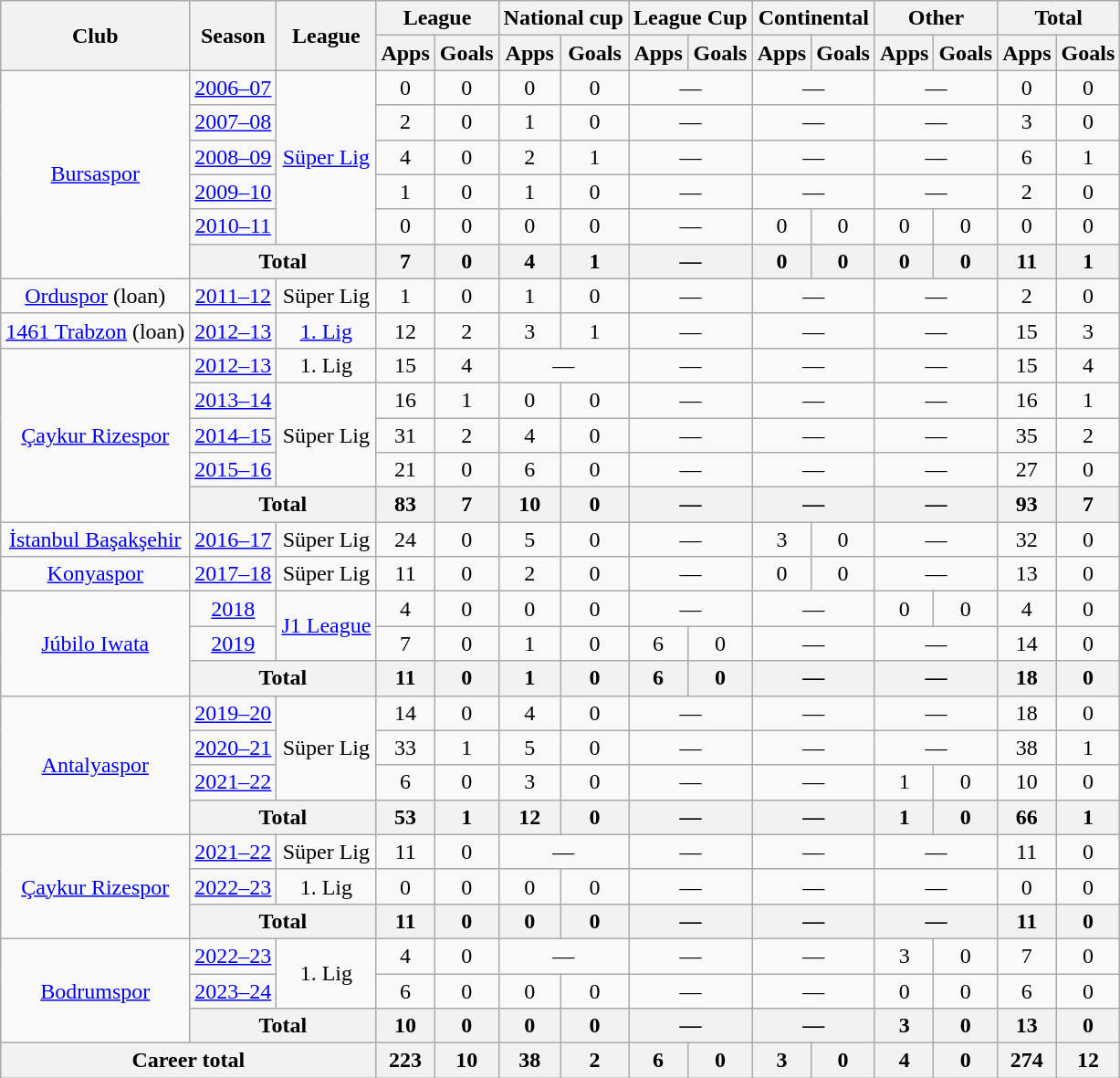<table class="wikitable" style="text-align:center;">
<tr>
<th rowspan="2">Club</th>
<th rowspan="2">Season</th>
<th rowspan="2">League</th>
<th colspan="2">League</th>
<th colspan="2">National cup</th>
<th colspan="2">League Cup</th>
<th colspan="2">Continental</th>
<th colspan="2">Other</th>
<th colspan="2">Total</th>
</tr>
<tr>
<th>Apps</th>
<th>Goals</th>
<th>Apps</th>
<th>Goals</th>
<th>Apps</th>
<th>Goals</th>
<th>Apps</th>
<th>Goals</th>
<th>Apps</th>
<th>Goals</th>
<th>Apps</th>
<th>Goals</th>
</tr>
<tr>
<td rowspan="6"><a href='#'>Bursaspor</a></td>
<td><a href='#'>2006–07</a></td>
<td rowspan="5"><a href='#'>Süper Lig</a></td>
<td>0</td>
<td>0</td>
<td>0</td>
<td>0</td>
<td colspan="2">—</td>
<td colspan="2">—</td>
<td colspan="2">—</td>
<td>0</td>
<td>0</td>
</tr>
<tr>
<td><a href='#'>2007–08</a></td>
<td>2</td>
<td>0</td>
<td>1</td>
<td>0</td>
<td colspan="2">—</td>
<td colspan="2">—</td>
<td colspan="2">—</td>
<td>3</td>
<td>0</td>
</tr>
<tr>
<td><a href='#'>2008–09</a></td>
<td>4</td>
<td>0</td>
<td>2</td>
<td>1</td>
<td colspan="2">—</td>
<td colspan="2">—</td>
<td colspan="2">—</td>
<td>6</td>
<td>1</td>
</tr>
<tr>
<td><a href='#'>2009–10</a></td>
<td>1</td>
<td>0</td>
<td>1</td>
<td>0</td>
<td colspan="2">—</td>
<td colspan="2">—</td>
<td colspan="2">—</td>
<td>2</td>
<td>0</td>
</tr>
<tr>
<td><a href='#'>2010–11</a></td>
<td>0</td>
<td>0</td>
<td>0</td>
<td>0</td>
<td colspan="2">—</td>
<td>0</td>
<td>0</td>
<td>0</td>
<td>0</td>
<td>0</td>
<td>0</td>
</tr>
<tr>
<th colspan="2">Total</th>
<th>7</th>
<th>0</th>
<th>4</th>
<th>1</th>
<th colspan="2">—</th>
<th>0</th>
<th>0</th>
<th>0</th>
<th>0</th>
<th>11</th>
<th>1</th>
</tr>
<tr>
<td><a href='#'>Orduspor</a> (loan)</td>
<td><a href='#'>2011–12</a></td>
<td>Süper Lig</td>
<td>1</td>
<td>0</td>
<td>1</td>
<td>0</td>
<td colspan="2">—</td>
<td colspan="2">—</td>
<td colspan="2">—</td>
<td>2</td>
<td>0</td>
</tr>
<tr>
<td><a href='#'>1461 Trabzon</a> (loan)</td>
<td><a href='#'>2012–13</a></td>
<td><a href='#'>1. Lig</a></td>
<td>12</td>
<td>2</td>
<td>3</td>
<td>1</td>
<td colspan="2">—</td>
<td colspan="2">—</td>
<td colspan="2">—</td>
<td>15</td>
<td>3</td>
</tr>
<tr>
<td rowspan="5"><a href='#'>Çaykur Rizespor</a></td>
<td><a href='#'>2012–13</a></td>
<td>1. Lig</td>
<td>15</td>
<td>4</td>
<td colspan="2">—</td>
<td colspan="2">—</td>
<td colspan="2">—</td>
<td colspan="2">—</td>
<td>15</td>
<td>4</td>
</tr>
<tr>
<td><a href='#'>2013–14</a></td>
<td rowspan="3">Süper Lig</td>
<td>16</td>
<td>1</td>
<td>0</td>
<td>0</td>
<td colspan="2">—</td>
<td colspan="2">—</td>
<td colspan="2">—</td>
<td>16</td>
<td>1</td>
</tr>
<tr>
<td><a href='#'>2014–15</a></td>
<td>31</td>
<td>2</td>
<td>4</td>
<td>0</td>
<td colspan="2">—</td>
<td colspan="2">—</td>
<td colspan="2">—</td>
<td>35</td>
<td>2</td>
</tr>
<tr>
<td><a href='#'>2015–16</a></td>
<td>21</td>
<td>0</td>
<td>6</td>
<td>0</td>
<td colspan="2">—</td>
<td colspan="2">—</td>
<td colspan="2">—</td>
<td>27</td>
<td>0</td>
</tr>
<tr>
<th colspan="2">Total</th>
<th>83</th>
<th>7</th>
<th>10</th>
<th>0</th>
<th colspan="2">—</th>
<th colspan="2">—</th>
<th colspan="2">—</th>
<th>93</th>
<th>7</th>
</tr>
<tr>
<td><a href='#'>İstanbul Başakşehir</a></td>
<td><a href='#'>2016–17</a></td>
<td>Süper Lig</td>
<td>24</td>
<td>0</td>
<td>5</td>
<td>0</td>
<td colspan="2">—</td>
<td>3</td>
<td>0</td>
<td colspan="2">—</td>
<td>32</td>
<td>0</td>
</tr>
<tr>
<td><a href='#'>Konyaspor</a></td>
<td><a href='#'>2017–18</a></td>
<td>Süper Lig</td>
<td>11</td>
<td>0</td>
<td>2</td>
<td>0</td>
<td colspan="2">—</td>
<td>0</td>
<td>0</td>
<td colspan="2">—</td>
<td>13</td>
<td>0</td>
</tr>
<tr>
<td rowspan="3"><a href='#'>Júbilo Iwata</a></td>
<td><a href='#'>2018</a></td>
<td rowspan="2"><a href='#'>J1 League</a></td>
<td>4</td>
<td>0</td>
<td>0</td>
<td>0</td>
<td colspan="2">—</td>
<td colspan="2">—</td>
<td>0</td>
<td>0</td>
<td>4</td>
<td>0</td>
</tr>
<tr>
<td><a href='#'>2019</a></td>
<td>7</td>
<td>0</td>
<td>1</td>
<td>0</td>
<td>6</td>
<td>0</td>
<td colspan="2">—</td>
<td colspan="2">—</td>
<td>14</td>
<td>0</td>
</tr>
<tr>
<th colspan="2">Total</th>
<th>11</th>
<th>0</th>
<th>1</th>
<th>0</th>
<th>6</th>
<th>0</th>
<th colspan="2">—</th>
<th colspan="2">—</th>
<th>18</th>
<th>0</th>
</tr>
<tr>
<td rowspan="4"><a href='#'>Antalyaspor</a></td>
<td><a href='#'>2019–20</a></td>
<td rowspan="3">Süper Lig</td>
<td>14</td>
<td>0</td>
<td>4</td>
<td>0</td>
<td colspan="2">—</td>
<td colspan="2">—</td>
<td colspan="2">—</td>
<td>18</td>
<td>0</td>
</tr>
<tr>
<td><a href='#'>2020–21</a></td>
<td>33</td>
<td>1</td>
<td>5</td>
<td>0</td>
<td colspan="2">—</td>
<td colspan="2">—</td>
<td colspan="2">—</td>
<td>38</td>
<td>1</td>
</tr>
<tr>
<td><a href='#'>2021–22</a></td>
<td>6</td>
<td>0</td>
<td>3</td>
<td>0</td>
<td colspan="2">—</td>
<td colspan="2">—</td>
<td>1</td>
<td>0</td>
<td>10</td>
<td>0</td>
</tr>
<tr>
<th colspan="2">Total</th>
<th>53</th>
<th>1</th>
<th>12</th>
<th>0</th>
<th colspan="2">—</th>
<th colspan="2">—</th>
<th>1</th>
<th>0</th>
<th>66</th>
<th>1</th>
</tr>
<tr>
<td rowspan="3"><a href='#'>Çaykur Rizespor</a></td>
<td><a href='#'>2021–22</a></td>
<td>Süper Lig</td>
<td>11</td>
<td>0</td>
<td colspan="2">—</td>
<td colspan="2">—</td>
<td colspan="2">—</td>
<td colspan="2">—</td>
<td>11</td>
<td>0</td>
</tr>
<tr>
<td><a href='#'>2022–23</a></td>
<td>1. Lig</td>
<td>0</td>
<td>0</td>
<td>0</td>
<td>0</td>
<td colspan="2">—</td>
<td colspan="2">—</td>
<td colspan="2">—</td>
<td>0</td>
<td>0</td>
</tr>
<tr>
<th colspan="2">Total</th>
<th>11</th>
<th>0</th>
<th>0</th>
<th>0</th>
<th colspan="2">—</th>
<th colspan="2">—</th>
<th colspan="2">—</th>
<th>11</th>
<th>0</th>
</tr>
<tr>
<td rowspan="3"><a href='#'>Bodrumspor</a></td>
<td><a href='#'>2022–23</a></td>
<td rowspan="2">1. Lig</td>
<td>4</td>
<td>0</td>
<td colspan="2">—</td>
<td colspan="2">—</td>
<td colspan="2">—</td>
<td>3</td>
<td>0</td>
<td>7</td>
<td>0</td>
</tr>
<tr>
<td><a href='#'>2023–24</a></td>
<td>6</td>
<td>0</td>
<td>0</td>
<td>0</td>
<td colspan="2">—</td>
<td colspan="2">—</td>
<td>0</td>
<td>0</td>
<td>6</td>
<td>0</td>
</tr>
<tr>
<th colspan="2">Total</th>
<th>10</th>
<th>0</th>
<th>0</th>
<th>0</th>
<th colspan="2">—</th>
<th colspan="2">—</th>
<th>3</th>
<th>0</th>
<th>13</th>
<th>0</th>
</tr>
<tr>
<th colspan="3">Career total</th>
<th>223</th>
<th>10</th>
<th>38</th>
<th>2</th>
<th>6</th>
<th>0</th>
<th>3</th>
<th>0</th>
<th>4</th>
<th>0</th>
<th>274</th>
<th>12</th>
</tr>
</table>
